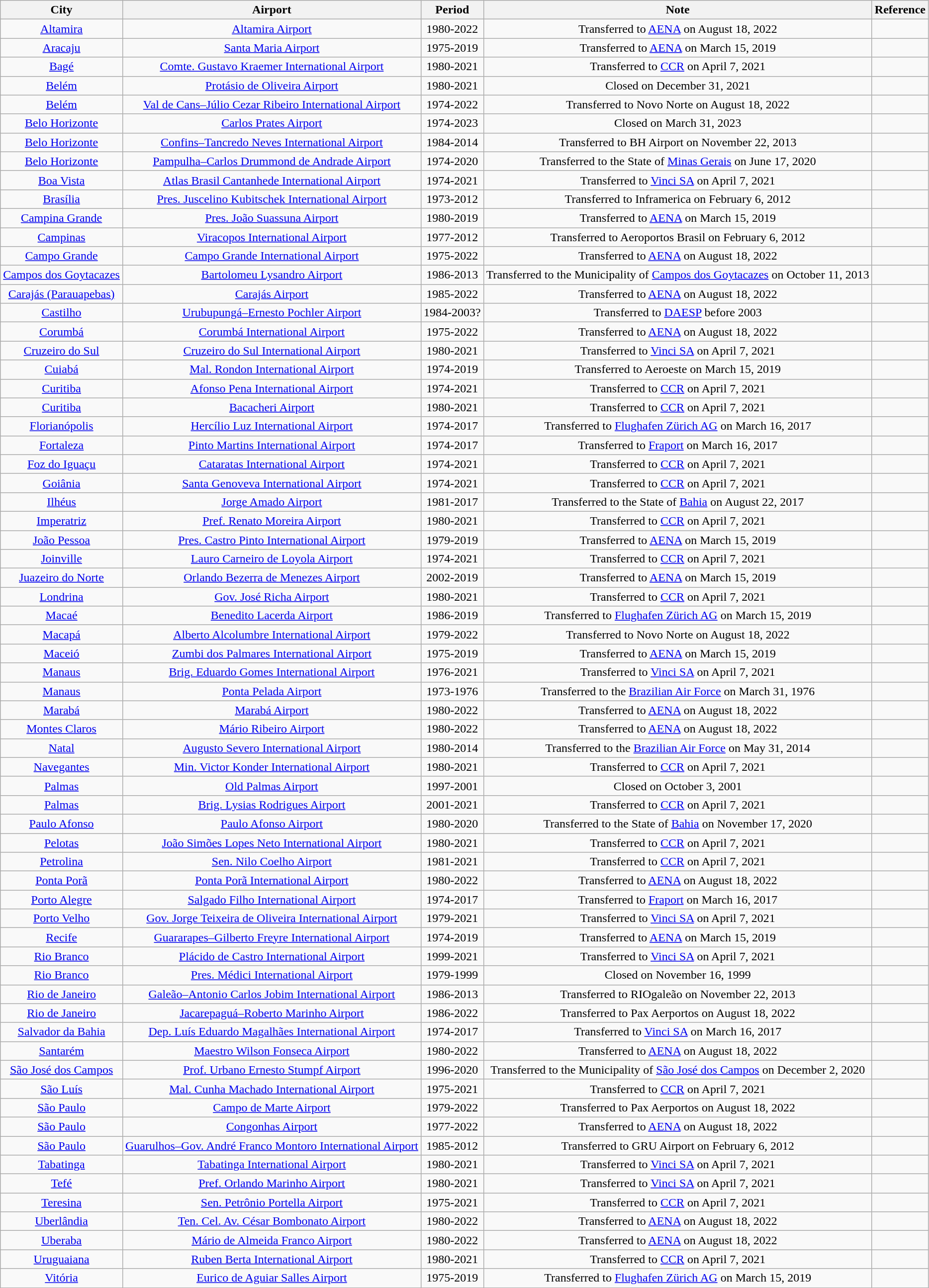<table class="wikitable">
<tr>
<th>City</th>
<th style="text-align:center;">Airport</th>
<th>Period</th>
<th>Note</th>
<th>Reference</th>
</tr>
<tr style="text-align:center;">
<td><a href='#'>Altamira</a></td>
<td style="text-align:center;"><a href='#'>Altamira Airport</a></td>
<td>1980-2022</td>
<td>Transferred to <a href='#'>AENA</a> on August 18, 2022</td>
<td></td>
</tr>
<tr style="text-align:center;">
<td><a href='#'>Aracaju</a></td>
<td style="text-align:center;"><a href='#'>Santa Maria Airport</a></td>
<td>1975-2019</td>
<td>Transferred to <a href='#'>AENA</a> on March 15, 2019</td>
<td></td>
</tr>
<tr style="text-align:center;">
<td><a href='#'>Bagé</a></td>
<td style="text-align:center;"><a href='#'>Comte. Gustavo Kraemer International Airport</a></td>
<td>1980-2021</td>
<td>Transferred to <a href='#'>CCR</a> on April 7, 2021</td>
<td></td>
</tr>
<tr style="text-align:center;">
<td><a href='#'>Belém</a></td>
<td style="text-align:center;"><a href='#'>Protásio de Oliveira Airport</a></td>
<td>1980-2021</td>
<td>Closed on December 31, 2021</td>
<td></td>
</tr>
<tr style="text-align:center;">
<td><a href='#'>Belém</a></td>
<td style="text-align:center;"><a href='#'>Val de Cans–Júlio Cezar Ribeiro International Airport</a></td>
<td>1974-2022</td>
<td>Transferred to Novo Norte on August 18, 2022</td>
<td></td>
</tr>
<tr style="text-align:center;">
<td><a href='#'>Belo Horizonte</a></td>
<td style="text-align:center;"><a href='#'>Carlos Prates Airport</a></td>
<td>1974-2023</td>
<td>Closed on March 31, 2023</td>
<td></td>
</tr>
<tr style="text-align:center;">
<td><a href='#'>Belo Horizonte</a></td>
<td style="text-align:center;"><a href='#'>Confins–Tancredo Neves International Airport</a></td>
<td>1984-2014</td>
<td>Transferred to BH Airport on November 22, 2013</td>
<td></td>
</tr>
<tr style="text-align:center;">
<td><a href='#'>Belo Horizonte</a></td>
<td style="text-align:center;"><a href='#'>Pampulha–Carlos Drummond de Andrade Airport</a></td>
<td>1974-2020</td>
<td>Transferred to the State of <a href='#'>Minas Gerais</a> on June 17, 2020</td>
<td></td>
</tr>
<tr style="text-align:center;">
<td><a href='#'>Boa Vista</a></td>
<td style="text-align:center;"><a href='#'>Atlas Brasil Cantanhede International Airport</a></td>
<td>1974-2021</td>
<td>Transferred to <a href='#'>Vinci SA</a> on April 7, 2021</td>
<td></td>
</tr>
<tr style="text-align:center;">
<td><a href='#'>Brasília</a></td>
<td style="text-align:center;"><a href='#'>Pres. Juscelino Kubitschek International Airport</a></td>
<td>1973-2012</td>
<td>Transferred to Inframerica on February 6, 2012</td>
<td></td>
</tr>
<tr style="text-align:center;">
<td><a href='#'>Campina Grande</a></td>
<td style="text-align:center;"><a href='#'>Pres. João Suassuna Airport</a></td>
<td>1980-2019</td>
<td>Transferred to <a href='#'>AENA</a> on March 15, 2019</td>
<td></td>
</tr>
<tr style="text-align:center;">
<td><a href='#'>Campinas</a></td>
<td style="text-align:center;"><a href='#'>Viracopos International Airport</a></td>
<td>1977-2012</td>
<td>Transferred to Aeroportos Brasil on February 6, 2012</td>
<td></td>
</tr>
<tr style="text-align:center;">
<td><a href='#'>Campo Grande</a></td>
<td style="text-align:center;"><a href='#'>Campo Grande International Airport</a></td>
<td>1975-2022</td>
<td>Transferred to <a href='#'>AENA</a> on August 18, 2022</td>
<td></td>
</tr>
<tr style="text-align:center;">
<td><a href='#'>Campos dos Goytacazes</a></td>
<td style="text-align:center;"><a href='#'>Bartolomeu Lysandro Airport</a></td>
<td>1986-2013</td>
<td>Transferred to the Municipality of <a href='#'>Campos dos Goytacazes</a> on October 11, 2013</td>
<td></td>
</tr>
<tr style="text-align:center;">
<td><a href='#'>Carajás (Parauapebas)</a></td>
<td style="text-align:center;"><a href='#'>Carajás Airport</a></td>
<td>1985-2022</td>
<td>Transferred to <a href='#'>AENA</a> on August 18, 2022</td>
<td></td>
</tr>
<tr style="text-align:center;">
<td><a href='#'>Castilho</a></td>
<td style="text-align:center;"><a href='#'>Urubupungá–Ernesto Pochler Airport</a></td>
<td>1984-2003?</td>
<td>Transferred to <a href='#'>DAESP</a> before 2003</td>
<td></td>
</tr>
<tr style="text-align:center;">
<td><a href='#'>Corumbá</a></td>
<td style="text-align:center;"><a href='#'>Corumbá International Airport</a></td>
<td>1975-2022</td>
<td>Transferred to <a href='#'>AENA</a> on August 18, 2022</td>
<td></td>
</tr>
<tr style="text-align:center;">
<td><a href='#'>Cruzeiro do Sul</a></td>
<td style="text-align:center;"><a href='#'>Cruzeiro do Sul International Airport</a></td>
<td>1980-2021</td>
<td>Transferred to <a href='#'>Vinci SA</a> on April 7, 2021</td>
<td></td>
</tr>
<tr style="text-align:center;">
<td><a href='#'>Cuiabá</a></td>
<td style="text-align:center;"><a href='#'>Mal. Rondon International Airport</a></td>
<td>1974-2019</td>
<td>Transferred to Aeroeste on March 15, 2019</td>
<td></td>
</tr>
<tr style="text-align:center;">
<td><a href='#'>Curitiba</a></td>
<td style="text-align:center;"><a href='#'>Afonso Pena International Airport</a></td>
<td>1974-2021</td>
<td>Transferred to <a href='#'>CCR</a> on April 7, 2021</td>
<td></td>
</tr>
<tr style="text-align:center;">
<td><a href='#'>Curitiba</a></td>
<td style="text-align:center;"><a href='#'>Bacacheri Airport</a></td>
<td>1980-2021</td>
<td>Transferred to <a href='#'>CCR</a> on April 7, 2021</td>
<td></td>
</tr>
<tr style="text-align:center;">
<td><a href='#'>Florianópolis</a></td>
<td style="text-align:center;"><a href='#'>Hercílio Luz International Airport</a></td>
<td>1974-2017</td>
<td>Transferred to <a href='#'>Flughafen Zürich AG</a> on March 16, 2017</td>
<td></td>
</tr>
<tr style="text-align:center;">
<td><a href='#'>Fortaleza</a></td>
<td style="text-align:center;"><a href='#'>Pinto Martins International Airport</a></td>
<td>1974-2017</td>
<td>Transferred to <a href='#'>Fraport</a> on March 16, 2017</td>
<td></td>
</tr>
<tr style="text-align:center;">
<td><a href='#'>Foz do Iguaçu</a></td>
<td style="text-align:center;"><a href='#'>Cataratas International Airport</a></td>
<td>1974-2021</td>
<td>Transferred to <a href='#'>CCR</a> on April 7, 2021</td>
<td></td>
</tr>
<tr style="text-align:center;">
<td><a href='#'>Goiânia</a></td>
<td style="text-align:center;"><a href='#'>Santa Genoveva International Airport</a></td>
<td>1974-2021</td>
<td>Transferred to <a href='#'>CCR</a> on April 7, 2021</td>
<td></td>
</tr>
<tr style="text-align:center;">
<td><a href='#'>Ilhéus</a></td>
<td style="text-align:center;"><a href='#'>Jorge Amado Airport</a></td>
<td>1981-2017</td>
<td>Transferred to the State of <a href='#'>Bahia</a> on August 22, 2017</td>
<td></td>
</tr>
<tr style="text-align:center;">
<td><a href='#'>Imperatriz</a></td>
<td style="text-align:center;"><a href='#'>Pref. Renato Moreira Airport</a></td>
<td>1980-2021</td>
<td>Transferred to <a href='#'>CCR</a> on April 7, 2021</td>
<td></td>
</tr>
<tr style="text-align:center;">
<td><a href='#'>João Pessoa</a></td>
<td style="text-align:center;"><a href='#'>Pres. Castro Pinto International Airport</a></td>
<td>1979-2019</td>
<td>Transferred to <a href='#'>AENA</a> on March 15, 2019</td>
<td></td>
</tr>
<tr style="text-align:center;">
<td><a href='#'>Joinville</a></td>
<td style="text-align:center;"><a href='#'>Lauro Carneiro de Loyola Airport</a></td>
<td>1974-2021</td>
<td>Transferred to <a href='#'>CCR</a> on April 7, 2021</td>
<td></td>
</tr>
<tr style="text-align:center;">
<td><a href='#'>Juazeiro do Norte</a></td>
<td style="text-align:center;"><a href='#'>Orlando Bezerra de Menezes Airport</a></td>
<td>2002-2019</td>
<td>Transferred to <a href='#'>AENA</a> on March 15, 2019</td>
<td></td>
</tr>
<tr style="text-align:center;">
<td><a href='#'>Londrina</a></td>
<td style="text-align:center;"><a href='#'>Gov. José Richa Airport</a></td>
<td>1980-2021</td>
<td>Transferred to <a href='#'>CCR</a> on April 7, 2021</td>
<td></td>
</tr>
<tr style="text-align:center;">
<td><a href='#'>Macaé</a></td>
<td style="text-align:center;"><a href='#'>Benedito Lacerda Airport</a></td>
<td>1986-2019</td>
<td>Transferred to <a href='#'>Flughafen Zürich AG</a> on March 15, 2019</td>
<td></td>
</tr>
<tr style="text-align:center;">
<td><a href='#'>Macapá</a></td>
<td style="text-align:center;"><a href='#'>Alberto Alcolumbre International Airport</a></td>
<td>1979-2022</td>
<td>Transferred to Novo Norte on August 18, 2022</td>
<td></td>
</tr>
<tr style="text-align:center;">
<td><a href='#'>Maceió</a></td>
<td style="text-align:center;"><a href='#'>Zumbi dos Palmares International Airport</a></td>
<td>1975-2019</td>
<td>Transferred to <a href='#'>AENA</a> on March 15, 2019</td>
<td></td>
</tr>
<tr style="text-align:center;">
<td><a href='#'>Manaus</a></td>
<td style="text-align:center;"><a href='#'>Brig. Eduardo Gomes International Airport</a></td>
<td>1976-2021</td>
<td>Transferred to <a href='#'>Vinci SA</a> on April 7, 2021</td>
<td></td>
</tr>
<tr style="text-align:center;">
<td><a href='#'>Manaus</a></td>
<td style="text-align:center;"><a href='#'>Ponta Pelada Airport</a></td>
<td>1973-1976</td>
<td>Transferred to the <a href='#'>Brazilian Air Force</a> on March 31, 1976</td>
<td></td>
</tr>
<tr style="text-align:center;">
<td><a href='#'>Marabá</a></td>
<td style="text-align:center;"><a href='#'>Marabá Airport</a></td>
<td>1980-2022</td>
<td>Transferred to <a href='#'>AENA</a> on August 18, 2022</td>
<td></td>
</tr>
<tr style="text-align:center;">
<td><a href='#'>Montes Claros</a></td>
<td style="text-align:center;"><a href='#'>Mário Ribeiro Airport</a></td>
<td>1980-2022</td>
<td>Transferred to <a href='#'>AENA</a> on August 18, 2022</td>
<td></td>
</tr>
<tr style="text-align:center;">
<td><a href='#'>Natal</a></td>
<td style="text-align:center;"><a href='#'>Augusto Severo International Airport</a></td>
<td>1980-2014</td>
<td>Transferred to the <a href='#'>Brazilian Air Force</a> on May 31, 2014</td>
<td></td>
</tr>
<tr style="text-align:center;">
<td><a href='#'>Navegantes</a></td>
<td style="text-align:center;"><a href='#'>Min. Victor Konder International Airport</a></td>
<td>1980-2021</td>
<td>Transferred to <a href='#'>CCR</a> on April 7, 2021</td>
<td></td>
</tr>
<tr style="text-align:center;">
<td><a href='#'>Palmas</a></td>
<td style="text-align:center;"><a href='#'>Old Palmas Airport</a></td>
<td>1997-2001</td>
<td>Closed on October 3, 2001</td>
<td></td>
</tr>
<tr style="text-align:center;">
<td><a href='#'>Palmas</a></td>
<td style="text-align:center;"><a href='#'>Brig. Lysias Rodrigues Airport</a></td>
<td>2001-2021</td>
<td>Transferred to <a href='#'>CCR</a> on April 7, 2021</td>
<td></td>
</tr>
<tr style="text-align:center;">
<td><a href='#'>Paulo Afonso</a></td>
<td style="text-align:center;"><a href='#'>Paulo Afonso Airport</a></td>
<td>1980-2020</td>
<td>Transferred to the State of <a href='#'>Bahia</a> on November 17, 2020</td>
<td></td>
</tr>
<tr style="text-align:center;">
<td><a href='#'>Pelotas</a></td>
<td style="text-align:center;"><a href='#'>João Simões Lopes Neto International Airport</a></td>
<td>1980-2021</td>
<td>Transferred to <a href='#'>CCR</a> on April 7, 2021</td>
<td></td>
</tr>
<tr style="text-align:center;">
<td><a href='#'>Petrolina</a></td>
<td style="text-align:center;"><a href='#'>Sen. Nilo Coelho Airport</a></td>
<td>1981-2021</td>
<td>Transferred to <a href='#'>CCR</a> on April 7, 2021</td>
<td></td>
</tr>
<tr style="text-align:center;">
<td><a href='#'>Ponta Porã</a></td>
<td style="text-align:center;"><a href='#'>Ponta Porã International Airport</a></td>
<td>1980-2022</td>
<td>Transferred to <a href='#'>AENA</a> on August 18, 2022</td>
<td></td>
</tr>
<tr style="text-align:center;">
<td><a href='#'>Porto Alegre</a></td>
<td style="text-align:center;"><a href='#'>Salgado Filho International Airport</a></td>
<td>1974-2017</td>
<td>Transferred to <a href='#'>Fraport</a> on March 16, 2017</td>
<td></td>
</tr>
<tr style="text-align:center;">
<td><a href='#'>Porto Velho</a></td>
<td style="text-align:center;"><a href='#'>Gov. Jorge Teixeira de Oliveira International Airport</a></td>
<td>1979-2021</td>
<td>Transferred to <a href='#'>Vinci SA</a> on April 7, 2021</td>
<td></td>
</tr>
<tr style="text-align:center;">
<td><a href='#'>Recife</a></td>
<td style="text-align:center;"><a href='#'>Guararapes–Gilberto Freyre International Airport</a></td>
<td>1974-2019</td>
<td>Transferred to <a href='#'>AENA</a> on March 15, 2019</td>
<td></td>
</tr>
<tr style="text-align:center;">
<td><a href='#'>Rio Branco</a></td>
<td style="text-align:center;"><a href='#'>Plácido de Castro International Airport</a></td>
<td>1999-2021</td>
<td>Transferred to <a href='#'>Vinci SA</a> on April 7, 2021</td>
<td></td>
</tr>
<tr style="text-align:center;">
<td><a href='#'>Rio Branco</a></td>
<td style="text-align:center;"><a href='#'>Pres. Médici International Airport</a></td>
<td>1979-1999</td>
<td>Closed on November 16, 1999</td>
<td></td>
</tr>
<tr style="text-align:center;">
<td><a href='#'>Rio de Janeiro</a></td>
<td style="text-align:center;"><a href='#'>Galeão–Antonio Carlos Jobim International Airport</a></td>
<td>1986-2013</td>
<td>Transferred to RIOgaleão on November 22, 2013</td>
<td></td>
</tr>
<tr style="text-align:center;">
<td><a href='#'>Rio de Janeiro</a></td>
<td style="text-align:center;"><a href='#'>Jacarepaguá–Roberto Marinho Airport</a></td>
<td>1986-2022</td>
<td>Transferred to Pax Aerportos on August 18, 2022</td>
<td></td>
</tr>
<tr style="text-align:center;">
<td><a href='#'>Salvador da Bahia</a></td>
<td style="text-align:center;"><a href='#'>Dep. Luís Eduardo Magalhães International Airport</a></td>
<td>1974-2017</td>
<td>Transferred to <a href='#'>Vinci SA</a> on March 16, 2017</td>
<td></td>
</tr>
<tr style="text-align:center;">
<td><a href='#'>Santarém</a></td>
<td style="text-align:center;"><a href='#'>Maestro Wilson Fonseca Airport</a></td>
<td>1980-2022</td>
<td>Transferred to <a href='#'>AENA</a> on August 18, 2022</td>
<td></td>
</tr>
<tr style="text-align:center;">
<td><a href='#'>São José dos Campos</a></td>
<td style="text-align:center;"><a href='#'>Prof. Urbano Ernesto Stumpf Airport</a></td>
<td>1996-2020</td>
<td>Transferred to the Municipality of <a href='#'>São José dos Campos</a> on December 2, 2020</td>
<td></td>
</tr>
<tr style="text-align:center;">
<td><a href='#'>São Luís</a></td>
<td style="text-align:center;"><a href='#'>Mal. Cunha Machado International Airport</a></td>
<td>1975-2021</td>
<td>Transferred to <a href='#'>CCR</a> on April 7, 2021</td>
<td></td>
</tr>
<tr style="text-align:center;">
<td><a href='#'>São Paulo</a></td>
<td style="text-align:center;"><a href='#'>Campo de Marte Airport</a></td>
<td>1979-2022</td>
<td>Transferred to Pax Aerportos on August 18, 2022</td>
<td></td>
</tr>
<tr style="text-align:center;">
<td><a href='#'>São Paulo</a></td>
<td style="text-align:center;"><a href='#'>Congonhas Airport</a></td>
<td>1977-2022</td>
<td>Transferred to <a href='#'>AENA</a> on August 18, 2022</td>
<td></td>
</tr>
<tr style="text-align:center;">
<td><a href='#'>São Paulo</a></td>
<td style="text-align:center;"><a href='#'>Guarulhos–Gov. André Franco Montoro International Airport</a></td>
<td>1985-2012</td>
<td>Transferred to GRU Airport on February 6, 2012</td>
<td></td>
</tr>
<tr style="text-align:center;">
<td><a href='#'>Tabatinga</a></td>
<td style="text-align:center;"><a href='#'>Tabatinga International Airport</a></td>
<td>1980-2021</td>
<td>Transferred to <a href='#'>Vinci SA</a> on April 7, 2021</td>
<td></td>
</tr>
<tr style="text-align:center;">
<td><a href='#'>Tefé</a></td>
<td style="text-align:center;"><a href='#'>Pref. Orlando Marinho Airport</a></td>
<td>1980-2021</td>
<td>Transferred to <a href='#'>Vinci SA</a> on April 7, 2021</td>
<td></td>
</tr>
<tr style="text-align:center;">
<td><a href='#'>Teresina</a></td>
<td style="text-align:center;"><a href='#'>Sen. Petrônio Portella Airport</a></td>
<td>1975-2021</td>
<td>Transferred to <a href='#'>CCR</a> on April 7, 2021</td>
<td></td>
</tr>
<tr style="text-align:center;">
<td><a href='#'>Uberlândia</a></td>
<td style="text-align:center;"><a href='#'>Ten. Cel. Av. César Bombonato Airport</a></td>
<td>1980-2022</td>
<td>Transferred to <a href='#'>AENA</a> on August 18, 2022</td>
<td></td>
</tr>
<tr style="text-align:center;">
<td><a href='#'>Uberaba</a></td>
<td style="text-align:center;"><a href='#'>Mário de Almeida Franco Airport</a></td>
<td>1980-2022</td>
<td>Transferred to <a href='#'>AENA</a> on August 18, 2022</td>
<td></td>
</tr>
<tr style="text-align:center;">
<td><a href='#'>Uruguaiana</a></td>
<td style="text-align:center;"><a href='#'>Ruben Berta International Airport</a></td>
<td>1980-2021</td>
<td>Transferred to <a href='#'>CCR</a> on April 7, 2021</td>
<td></td>
</tr>
<tr style="text-align:center;">
<td><a href='#'>Vitória</a></td>
<td style="text-align:center;"><a href='#'>Eurico de Aguiar Salles Airport</a></td>
<td>1975-2019</td>
<td>Transferred to <a href='#'>Flughafen Zürich AG</a> on March 15, 2019</td>
<td></td>
</tr>
</table>
